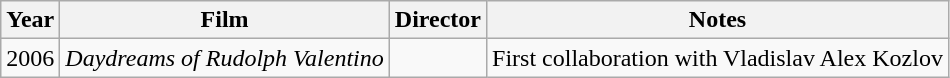<table class="wikitable">
<tr>
<th>Year</th>
<th>Film</th>
<th>Director</th>
<th>Notes</th>
</tr>
<tr>
<td>2006</td>
<td><em>Daydreams of Rudolph Valentino</em></td>
<td></td>
<td>First collaboration with Vladislav Alex Kozlov</td>
</tr>
</table>
